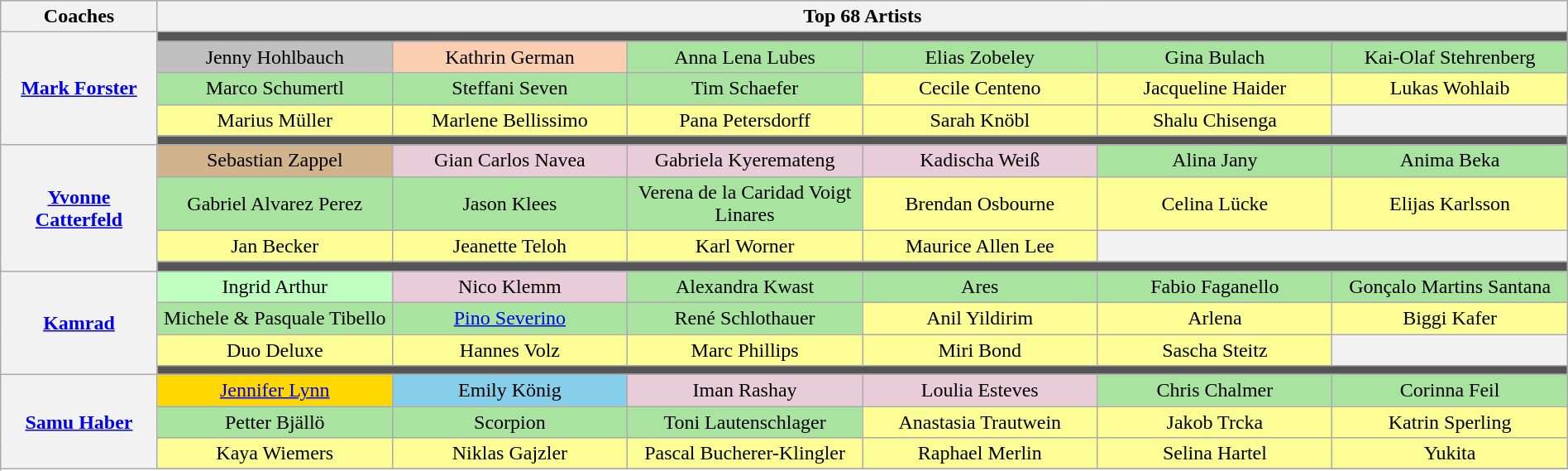<table class="wikitable" style="text-align:center; width:100%">
<tr>
<th scope="col" style="width:10%">Coaches</th>
<th scope="col" style="width:85%" colspan="6">Top 68 Artists</th>
</tr>
<tr>
<th rowspan="5"><a href='#'>Mark Forster</a></th>
<td colspan="6" style="background:#555555"></td>
</tr>
<tr>
<td style="background:silver">Jenny Hohlbauch</td>
<td style="background:#fbceb1">Kathrin German</td>
<td style="background:#A8E4A0">Anna Lena Lubes</td>
<td style="background:#A8E4A0">Elias Zobeley</td>
<td style="background:#A8E4A0">Gina Bulach</td>
<td style="background:#A8E4A0">Kai-Olaf Stehrenberg</td>
</tr>
<tr>
<td style="background:#A8E4A0">Marco Schumertl</td>
<td style="background:#A8E4A0">Steffani Seven</td>
<td style="background:#A8E4A0">Tim Schaefer</td>
<td style="background:#FDFD96">Cecile Centeno</td>
<td style="background:#FDFD96">Jacqueline Haider</td>
<td style="background:#FDFD96" width="15%">Lukas Wohlaib</td>
</tr>
<tr>
<td style="background:#FDFD96" width="15%">Marius Müller</td>
<td style="background:#FDFD96" width="15%">Marlene Bellissimo</td>
<td style="background:#FDFD96" width="15%">Pana Petersdorff</td>
<td style="background:#FDFD96" width="15%">Sarah Knöbl</td>
<td style="background:#FDFD96" width="15%">Shalu Chisenga</td>
<th></th>
</tr>
<tr>
<td colspan="7" style="background:#555555"></td>
</tr>
<tr>
<th rowspan="5"><a href='#'>Yvonne Catterfeld</a></th>
</tr>
<tr>
<td style="background:tan">Sebastian Zappel</td>
<td style="background:#E8CCD7">Gian Carlos Navea</td>
<td style="background:#E8CCD7">Gabriela Kyeremateng</td>
<td style="background:#E8CCD7">Kadischa Weiß</td>
<td style="background:#A8E4A0">Alina Jany</td>
<td style="background:#A8E4A0">Anima Beka</td>
</tr>
<tr>
<td style="background:#A8E4A0">Gabriel Alvarez Perez</td>
<td style="background:#A8E4A0">Jason Klees</td>
<td style="background:#A8E4A0">Verena de la Caridad Voigt Linares</td>
<td style="background:#FDFD96">Brendan Osbourne</td>
<td style="background:#FDFD96">Celina Lücke</td>
<td style="background:#FDFD96">Elijas Karlsson</td>
</tr>
<tr>
<td style="background:#FDFD96">Jan Becker</td>
<td style="background:#FDFD96">Jeanette Teloh</td>
<td style="background:#FDFD96">Karl Worner</td>
<td style="background:#FDFD96">Maurice Allen Lee</td>
<th colspan="2"></th>
</tr>
<tr>
<td colspan="7" style="background:#555555"></td>
</tr>
<tr>
<th rowspan="5"><a href='#'>Kamrad</a></th>
</tr>
<tr>
<td style="background:#BFFFC0">Ingrid Arthur</td>
<td style="background:#E8CCD7">Nico Klemm</td>
<td style="background:#A8E4A0">Alexandra Kwast</td>
<td style="background:#A8E4A0">Ares</td>
<td style="background:#A8E4A0">Fabio Faganello</td>
<td style="background:#A8E4A0">Gonçalo Martins Santana</td>
</tr>
<tr>
<td style="background:#A8E4A0">Michele & Pasquale Tibello</td>
<td style="background:#A8E4A0"><a href='#'>Pino Severino</a></td>
<td style="background:#A8E4A0">René Schlothauer</td>
<td style="background:#FDFD96">Anil Yildirim</td>
<td style="background:#FDFD96">Arlena</td>
<td style="background:#FDFD96">Biggi Kafer</td>
</tr>
<tr>
<td style="background:#FDFD96">Duo Deluxe</td>
<td style="background:#FDFD96">Hannes Volz</td>
<td style="background:#FDFD96">Marc Phillips</td>
<td style="background:#FDFD96">Miri Bond</td>
<td style="background:#FDFD96">Sascha Steitz</td>
<th></th>
</tr>
<tr>
<td colspan="7" style="background:#555555"></td>
</tr>
<tr>
<th rowspan="5"><a href='#'>Samu Haber</a></th>
</tr>
<tr>
<td style="background:gold"><a href='#'>Jennifer Lynn</a></td>
<td style="background:skyblue">Emily König</td>
<td style="background:#E8CCD7">Iman Rashay</td>
<td style="background:#E8CCD7">Loulia Esteves</td>
<td style="background:#A8E4A0">Chris Chalmer</td>
<td style="background:#A8E4A0">Corinna Feil</td>
</tr>
<tr>
<td style="background:#A8E4A0">Petter Bjällö</td>
<td style="background:#A8E4A0">Scorpion</td>
<td style="background:#A8E4A0">Toni Lautenschlager</td>
<td style="background:#FDFD96">Anastasia Trautwein</td>
<td style="background:#FDFD96">Jakob Trcka</td>
<td style="background:#FDFD96">Katrin Sperling</td>
</tr>
<tr>
<td style="background:#FDFD96">Kaya Wiemers</td>
<td style="background:#FDFD96">Niklas Gajzler</td>
<td style="background:#FDFD96">Pascal Bucherer-Klingler</td>
<td style="background:#FDFD96">Raphael Merlin</td>
<td style="background:#FDFD96">Selina Hartel</td>
<td style="background:#FDFD96">Yukita</td>
</tr>
<tr>
</tr>
</table>
